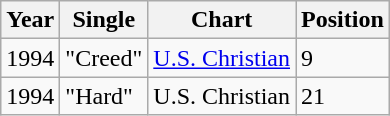<table class="wikitable">
<tr>
<th align="left">Year</th>
<th align="left">Single</th>
<th align="left">Chart</th>
<th align="left">Position</th>
</tr>
<tr>
<td align="left">1994</td>
<td align="left">"Creed"</td>
<td align="left"><a href='#'>U.S. Christian</a></td>
<td align="left">9</td>
</tr>
<tr>
<td align="left">1994</td>
<td align="left">"Hard"</td>
<td align="left">U.S. Christian</td>
<td align="left">21</td>
</tr>
</table>
